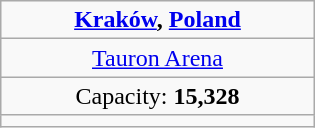<table class=wikitable style=text-align:center width=210>
<tr>
<td><strong> <a href='#'>Kraków</a>, <a href='#'>Poland</a></strong></td>
</tr>
<tr>
<td><a href='#'>Tauron Arena</a></td>
</tr>
<tr>
<td>Capacity: <strong>15,328</strong></td>
</tr>
<tr>
<td></td>
</tr>
</table>
